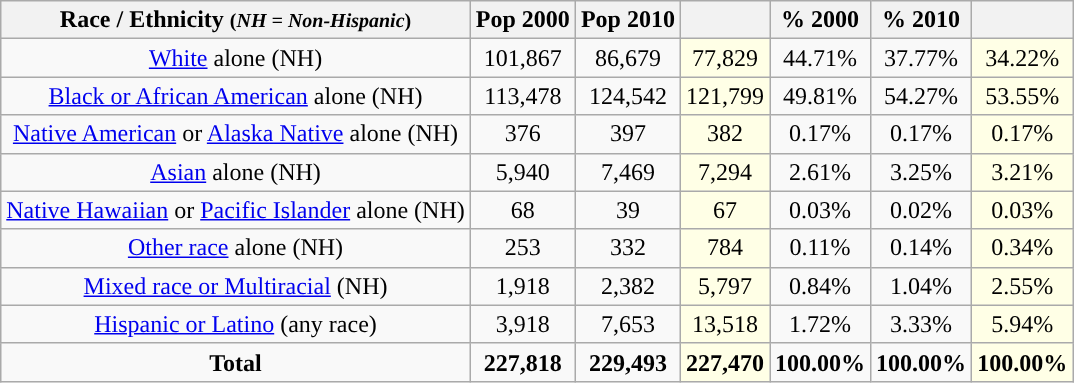<table class="wikitable" style="text-align:center;">
<tr>
<th>Race / Ethnicity <small>(<em>NH = Non-Hispanic</em>)</small></th>
<th>Pop 2000</th>
<th>Pop 2010</th>
<th></th>
<th>% 2000</th>
<th>% 2010</th>
<th></th>
</tr>
<tr>
<td><a href='#'>White</a> alone (NH)</td>
<td>101,867</td>
<td>86,679</td>
<td style='background: #ffffe6;'>77,829</td>
<td>44.71%</td>
<td>37.77%</td>
<td style='background: #ffffe6;'>34.22%</td>
</tr>
<tr>
<td><a href='#'>Black or African American</a> alone (NH)</td>
<td>113,478</td>
<td>124,542</td>
<td style='background: #ffffe6;'>121,799</td>
<td>49.81%</td>
<td>54.27%</td>
<td style='background: #ffffe6;'>53.55%</td>
</tr>
<tr>
<td><a href='#'>Native American</a> or <a href='#'>Alaska Native</a> alone (NH)</td>
<td>376</td>
<td>397</td>
<td style='background: #ffffe6;'>382</td>
<td>0.17%</td>
<td>0.17%</td>
<td style='background: #ffffe6;'>0.17%</td>
</tr>
<tr>
<td><a href='#'>Asian</a> alone (NH)</td>
<td>5,940</td>
<td>7,469</td>
<td style='background: #ffffe6;'>7,294</td>
<td>2.61%</td>
<td>3.25%</td>
<td style='background: #ffffe6;'>3.21%</td>
</tr>
<tr>
<td><a href='#'>Native Hawaiian</a> or <a href='#'>Pacific Islander</a> alone (NH)</td>
<td>68</td>
<td>39</td>
<td style='background: #ffffe6;'>67</td>
<td>0.03%</td>
<td>0.02%</td>
<td style='background: #ffffe6;'>0.03%</td>
</tr>
<tr>
<td><a href='#'>Other race</a> alone (NH)</td>
<td>253</td>
<td>332</td>
<td style='background: #ffffe6;'>784</td>
<td>0.11%</td>
<td>0.14%</td>
<td style='background: #ffffe6;'>0.34%</td>
</tr>
<tr>
<td><a href='#'>Mixed race or Multiracial</a> (NH)</td>
<td>1,918</td>
<td>2,382</td>
<td style='background: #ffffe6;'>5,797</td>
<td>0.84%</td>
<td>1.04%</td>
<td style='background: #ffffe6;'>2.55%</td>
</tr>
<tr>
<td><a href='#'>Hispanic or Latino</a> (any race)</td>
<td>3,918</td>
<td>7,653</td>
<td style='background: #ffffe6;'>13,518</td>
<td>1.72%</td>
<td>3.33%</td>
<td style='background: #ffffe6;'>5.94%</td>
</tr>
<tr>
<td><strong>Total</strong></td>
<td><strong>227,818</strong></td>
<td><strong>229,493</strong></td>
<td style='background: #ffffe6;'><strong>227,470</strong></td>
<td><strong>100.00%</strong></td>
<td><strong>100.00%</strong></td>
<td style='background: #ffffe6;'><strong>100.00%</strong></td>
</tr>
</table>
